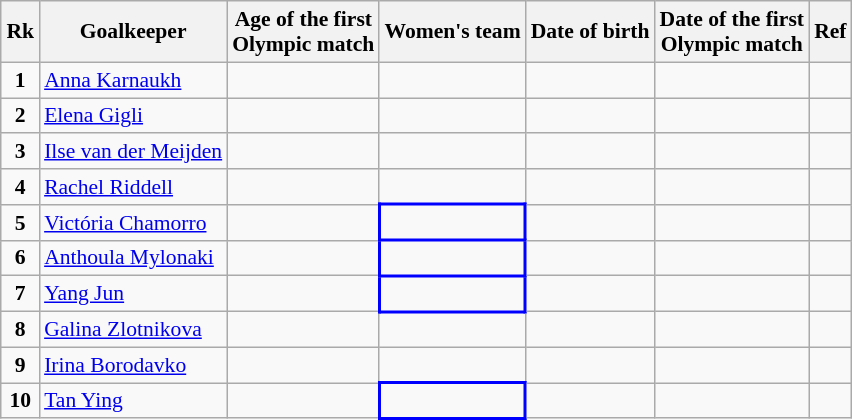<table class="wikitable sortable" style="text-align: center; font-size: 90%; margin-left: 1em;">
<tr>
<th>Rk</th>
<th>Goalkeeper</th>
<th>Age of the first<br>Olympic match</th>
<th>Women's team</th>
<th>Date of birth</th>
<th>Date of the first<br>Olympic match</th>
<th>Ref</th>
</tr>
<tr>
<td><strong>1</strong></td>
<td style="text-align: left;" data-sort-value="Karnaukh, Anna"><a href='#'>Anna Karnaukh</a></td>
<td style="text-align: left;"><strong></strong></td>
<td style="text-align: left;"></td>
<td style="text-align: right;"></td>
<td style="text-align: right;"></td>
<td></td>
</tr>
<tr>
<td><strong>2</strong></td>
<td style="text-align: left;" data-sort-value="Gigli, Elena"><a href='#'>Elena Gigli</a></td>
<td style="text-align: left;"><strong></strong></td>
<td style="text-align: left;"></td>
<td style="text-align: right;"></td>
<td style="text-align: right;"></td>
<td></td>
</tr>
<tr>
<td><strong>3</strong></td>
<td style="text-align: left;" data-sort-value="Meijden, Ilse Van Der"><a href='#'>Ilse van der Meijden</a></td>
<td style="text-align: left;"><strong></strong></td>
<td style="text-align: left;"></td>
<td style="text-align: right;"></td>
<td style="text-align: right;"></td>
<td></td>
</tr>
<tr>
<td><strong>4</strong></td>
<td style="text-align: left;" data-sort-value="Riddell, Rachel"><a href='#'>Rachel Riddell</a></td>
<td style="text-align: left;"><strong></strong></td>
<td style="text-align: left;"></td>
<td style="text-align: right;"></td>
<td style="text-align: right;"></td>
<td></td>
</tr>
<tr>
<td><strong>5</strong></td>
<td style="text-align: left;" data-sort-value="Chamorro, Victória"><a href='#'>Victória Chamorro</a></td>
<td style="text-align: left;"><strong></strong></td>
<td style="border: 2px solid blue; text-align: left;"></td>
<td style="text-align: right;"></td>
<td style="text-align: right;"></td>
<td></td>
</tr>
<tr>
<td><strong>6</strong></td>
<td style="text-align: left;" data-sort-value="Mylonaki, Anthoula"><a href='#'>Anthoula Mylonaki</a></td>
<td style="text-align: left;"><strong></strong></td>
<td style="border: 2px solid blue; text-align: left;"></td>
<td style="text-align: right;"></td>
<td style="text-align: right;"></td>
<td></td>
</tr>
<tr>
<td><strong>7</strong></td>
<td style="text-align: left;" data-sort-value="Yang, Jun"><a href='#'>Yang Jun</a></td>
<td style="text-align: left;"><strong></strong></td>
<td style="border: 2px solid blue; text-align: left;"></td>
<td style="text-align: right;"></td>
<td style="text-align: right;"></td>
<td></td>
</tr>
<tr>
<td><strong>8</strong></td>
<td style="text-align: left;" data-sort-value="Zlotnikova, Galina"><a href='#'>Galina Zlotnikova</a></td>
<td style="text-align: left;"><strong></strong></td>
<td style="text-align: left;"></td>
<td style="text-align: right;"></td>
<td style="text-align: right;"></td>
<td></td>
</tr>
<tr>
<td><strong>9</strong></td>
<td style="text-align: left;" data-sort-value="Borodavko, Irina"><a href='#'>Irina Borodavko</a></td>
<td style="text-align: left;"><strong></strong></td>
<td style="text-align: left;"></td>
<td style="text-align: right;"></td>
<td style="text-align: right;"></td>
<td></td>
</tr>
<tr>
<td><strong>10</strong></td>
<td style="text-align: left;" data-sort-value="Tan, Ying"><a href='#'>Tan Ying</a></td>
<td style="text-align: left;"><strong></strong></td>
<td style="border: 2px solid blue; text-align: left;"></td>
<td style="text-align: right;"></td>
<td style="text-align: right;"></td>
<td></td>
</tr>
</table>
